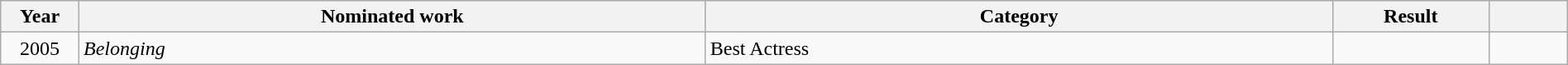<table class="wikitable" style="width:100%;">
<tr>
<th width=5%>Year</th>
<th style="width:40%;">Nominated work</th>
<th style="width:40%;">Category</th>
<th style="width:10%;">Result</th>
<th width=5%></th>
</tr>
<tr>
<td style="text-align:center;">2005</td>
<td style="text-align:left;"><em>Belonging</em></td>
<td>Best Actress</td>
<td></td>
<td style="text-align:center;"></td>
</tr>
</table>
